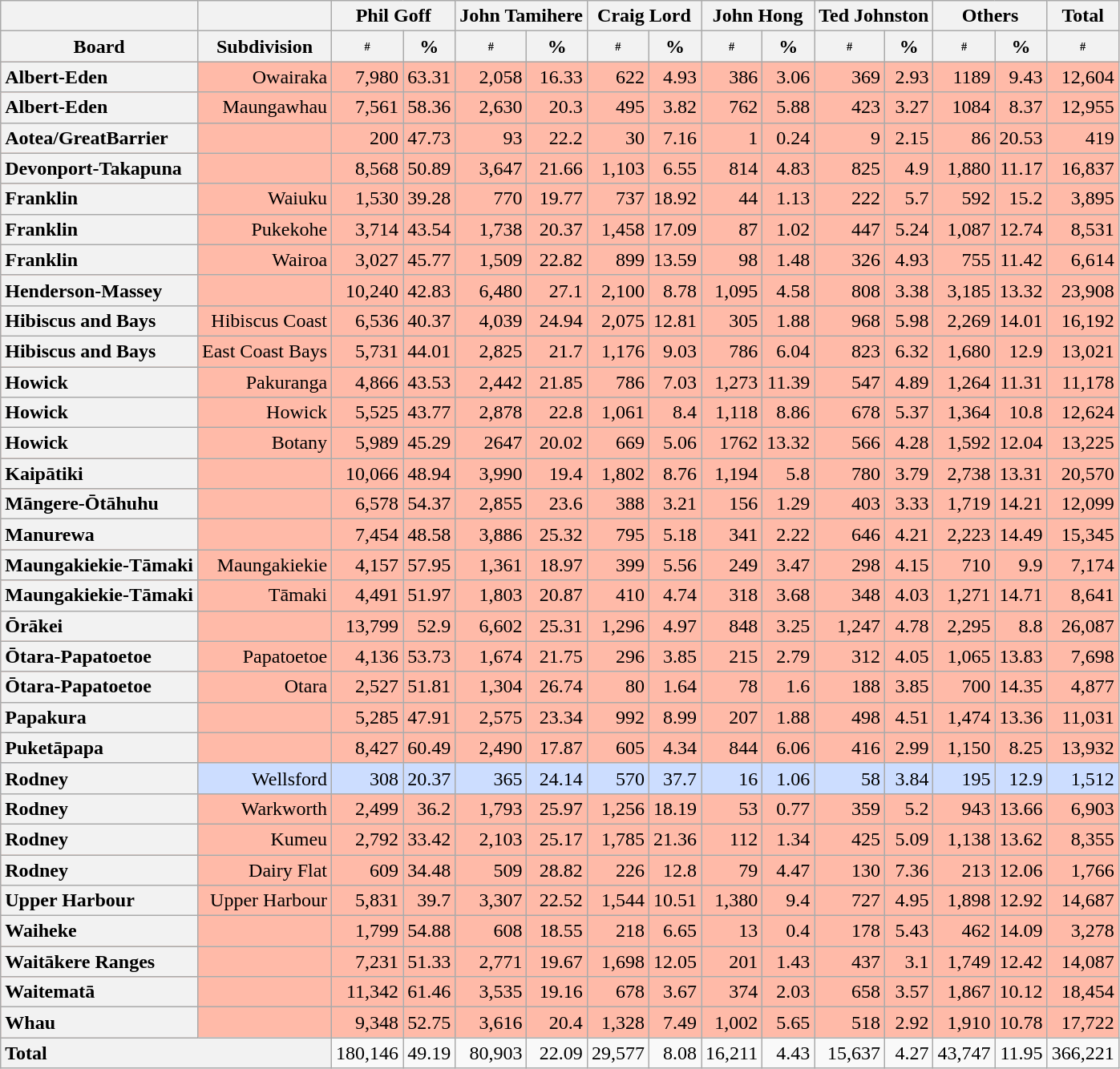<table class="wikitable sortable" style="text-align:right;">
<tr>
<th></th>
<th></th>
<th scope="col" align=center colspan=2>Phil Goff</th>
<th scope="col" align=center colspan=2>John Tamihere</th>
<th scope="col" align=center colspan=2>Craig Lord</th>
<th scope="col" align=center colspan=2>John Hong</th>
<th scope="col" align=center colspan=2>Ted Johnston</th>
<th scope="col" align=center colspan=2>Others</th>
<th scope="col" align=center colspan=2>Total</th>
</tr>
<tr>
<th scope="col" align=center>Board</th>
<th scope="col" align=center>Subdivision</th>
<th scope="col" style="text-align:center; font-size: 60%" data-sort-type="number">#</th>
<th scope="col" align=center data-sort-type="number">%</th>
<th scope="col" style="text-align:center; font-size: 60%" data-sort-type="number">#</th>
<th scope="col" align=center data-sort-type="number">%</th>
<th scope="col" style="text-align:center; font-size: 60%" data-sort-type="number">#</th>
<th scope="col" align=center data-sort-type="number">%</th>
<th scope="col" style="text-align:center; font-size: 60%" data-sort-type="number">#</th>
<th scope="col" align=center data-sort-type="number">%</th>
<th scope="col" style="text-align:center; font-size: 60%" data-sort-type="number">#</th>
<th scope="col" align=center data-sort-type="number">%</th>
<th scope="col" style="text-align:center; font-size: 60%" data-sort-type="number">#</th>
<th scope="col" align=center data-sort-type="number">%</th>
<th scope="col" style="text-align:center; font-size: 60%" data-sort-type="number">#</th>
</tr>
<tr bgcolor="#FFBAA8">
<th scope="row" style="text-align:left;">Albert-Eden</th>
<td>Owairaka</td>
<td>7,980</td>
<td>63.31</td>
<td>2,058</td>
<td>16.33</td>
<td>622</td>
<td>4.93</td>
<td>386</td>
<td>3.06</td>
<td>369</td>
<td>2.93</td>
<td>1189</td>
<td>9.43</td>
<td>12,604</td>
</tr>
<tr bgcolor="#FFBAA8">
<th scope="row" style="text-align:left;">Albert-Eden</th>
<td>Maungawhau</td>
<td>7,561</td>
<td>58.36</td>
<td>2,630</td>
<td>20.3</td>
<td>495</td>
<td>3.82</td>
<td>762</td>
<td>5.88</td>
<td>423</td>
<td>3.27</td>
<td>1084</td>
<td>8.37</td>
<td>12,955</td>
</tr>
<tr bgcolor="#FFBAA8">
<th scope="row" style="text-align:left;">Aotea/GreatBarrier</th>
<td></td>
<td>200</td>
<td>47.73</td>
<td>93</td>
<td>22.2</td>
<td>30</td>
<td>7.16</td>
<td>1</td>
<td>0.24</td>
<td>9</td>
<td>2.15</td>
<td>86</td>
<td>20.53</td>
<td>419</td>
</tr>
<tr bgcolor="#FFBAA8">
<th scope="row" style="text-align:left;">Devonport-Takapuna</th>
<td></td>
<td>8,568</td>
<td>50.89</td>
<td>3,647</td>
<td>21.66</td>
<td>1,103</td>
<td>6.55</td>
<td>814</td>
<td>4.83</td>
<td>825</td>
<td>4.9</td>
<td>1,880</td>
<td>11.17</td>
<td>16,837</td>
</tr>
<tr bgcolor="#FFBAA8">
<th scope="row" style="text-align:left;">Franklin</th>
<td>Waiuku</td>
<td>1,530</td>
<td>39.28</td>
<td>770</td>
<td>19.77</td>
<td>737</td>
<td>18.92</td>
<td>44</td>
<td>1.13</td>
<td>222</td>
<td>5.7</td>
<td>592</td>
<td>15.2</td>
<td>3,895</td>
</tr>
<tr bgcolor="#FFBAA8">
<th scope="row" style="text-align:left;">Franklin</th>
<td>Pukekohe</td>
<td>3,714</td>
<td>43.54</td>
<td>1,738</td>
<td>20.37</td>
<td>1,458</td>
<td>17.09</td>
<td>87</td>
<td>1.02</td>
<td>447</td>
<td>5.24</td>
<td>1,087</td>
<td>12.74</td>
<td>8,531</td>
</tr>
<tr bgcolor="#FFBAA8">
<th scope="row" style="text-align:left;">Franklin</th>
<td>Wairoa</td>
<td>3,027</td>
<td>45.77</td>
<td>1,509</td>
<td>22.82</td>
<td>899</td>
<td>13.59</td>
<td>98</td>
<td>1.48</td>
<td>326</td>
<td>4.93</td>
<td>755</td>
<td>11.42</td>
<td>6,614</td>
</tr>
<tr bgcolor="#FFBAA8">
<th scope="row" style="text-align:left;">Henderson-Massey</th>
<td></td>
<td>10,240</td>
<td>42.83</td>
<td>6,480</td>
<td>27.1</td>
<td>2,100</td>
<td>8.78</td>
<td>1,095</td>
<td>4.58</td>
<td>808</td>
<td>3.38</td>
<td>3,185</td>
<td>13.32</td>
<td>23,908</td>
</tr>
<tr bgcolor="#FFBAA8">
<th scope="row" style="text-align:left;">Hibiscus and Bays</th>
<td>Hibiscus Coast</td>
<td>6,536</td>
<td>40.37</td>
<td>4,039</td>
<td>24.94</td>
<td>2,075</td>
<td>12.81</td>
<td>305</td>
<td>1.88</td>
<td>968</td>
<td>5.98</td>
<td>2,269</td>
<td>14.01</td>
<td>16,192</td>
</tr>
<tr bgcolor="#FFBAA8">
<th scope="row" style="text-align:left;">Hibiscus and Bays</th>
<td>East Coast Bays</td>
<td>5,731</td>
<td>44.01</td>
<td>2,825</td>
<td>21.7</td>
<td>1,176</td>
<td>9.03</td>
<td>786</td>
<td>6.04</td>
<td>823</td>
<td>6.32</td>
<td>1,680</td>
<td>12.9</td>
<td>13,021</td>
</tr>
<tr bgcolor="#FFBAA8">
<th scope="row" style="text-align:left;">Howick</th>
<td>Pakuranga</td>
<td>4,866</td>
<td>43.53</td>
<td>2,442</td>
<td>21.85</td>
<td>786</td>
<td>7.03</td>
<td>1,273</td>
<td>11.39</td>
<td>547</td>
<td>4.89</td>
<td>1,264</td>
<td>11.31</td>
<td>11,178</td>
</tr>
<tr bgcolor="#FFBAA8">
<th scope="row" style="text-align:left;">Howick</th>
<td>Howick</td>
<td>5,525</td>
<td>43.77</td>
<td>2,878</td>
<td>22.8</td>
<td>1,061</td>
<td>8.4</td>
<td>1,118</td>
<td>8.86</td>
<td>678</td>
<td>5.37</td>
<td>1,364</td>
<td>10.8</td>
<td>12,624</td>
</tr>
<tr bgcolor="#FFBAA8">
<th scope="row" style="text-align:left;">Howick</th>
<td>Botany</td>
<td>5,989</td>
<td>45.29</td>
<td>2647</td>
<td>20.02</td>
<td>669</td>
<td>5.06</td>
<td>1762</td>
<td>13.32</td>
<td>566</td>
<td>4.28</td>
<td>1,592</td>
<td>12.04</td>
<td>13,225</td>
</tr>
<tr bgcolor="#FFBAA8">
<th scope="row" style="text-align:left;">Kaipātiki</th>
<td></td>
<td>10,066</td>
<td>48.94</td>
<td>3,990</td>
<td>19.4</td>
<td>1,802</td>
<td>8.76</td>
<td>1,194</td>
<td>5.8</td>
<td>780</td>
<td>3.79</td>
<td>2,738</td>
<td>13.31</td>
<td>20,570</td>
</tr>
<tr bgcolor="#FFBAA8">
<th scope="row" style="text-align:left;">Māngere-Ōtāhuhu</th>
<td></td>
<td>6,578</td>
<td>54.37</td>
<td>2,855</td>
<td>23.6</td>
<td>388</td>
<td>3.21</td>
<td>156</td>
<td>1.29</td>
<td>403</td>
<td>3.33</td>
<td>1,719</td>
<td>14.21</td>
<td>12,099</td>
</tr>
<tr bgcolor="#FFBAA8">
<th scope="row" style="text-align:left;">Manurewa</th>
<td></td>
<td>7,454</td>
<td>48.58</td>
<td>3,886</td>
<td>25.32</td>
<td>795</td>
<td>5.18</td>
<td>341</td>
<td>2.22</td>
<td>646</td>
<td>4.21</td>
<td>2,223</td>
<td>14.49</td>
<td>15,345</td>
</tr>
<tr bgcolor="#FFBAA8">
<th scope="row" style="text-align:left;">Maungakiekie-Tāmaki</th>
<td>Maungakiekie</td>
<td>4,157</td>
<td>57.95</td>
<td>1,361</td>
<td>18.97</td>
<td>399</td>
<td>5.56</td>
<td>249</td>
<td>3.47</td>
<td>298</td>
<td>4.15</td>
<td>710</td>
<td>9.9</td>
<td>7,174</td>
</tr>
<tr bgcolor="#FFBAA8">
<th scope="row" style="text-align:left;">Maungakiekie-Tāmaki</th>
<td>Tāmaki</td>
<td>4,491</td>
<td>51.97</td>
<td>1,803</td>
<td>20.87</td>
<td>410</td>
<td>4.74</td>
<td>318</td>
<td>3.68</td>
<td>348</td>
<td>4.03</td>
<td>1,271</td>
<td>14.71</td>
<td>8,641</td>
</tr>
<tr bgcolor="#FFBAA8">
<th scope="row" style="text-align:left;">Ōrākei</th>
<td></td>
<td>13,799</td>
<td>52.9</td>
<td>6,602</td>
<td>25.31</td>
<td>1,296</td>
<td>4.97</td>
<td>848</td>
<td>3.25</td>
<td>1,247</td>
<td>4.78</td>
<td>2,295</td>
<td>8.8</td>
<td>26,087</td>
</tr>
<tr bgcolor="#FFBAA8">
<th scope="row" style="text-align:left;">Ōtara-Papatoetoe</th>
<td>Papatoetoe</td>
<td>4,136</td>
<td>53.73</td>
<td>1,674</td>
<td>21.75</td>
<td>296</td>
<td>3.85</td>
<td>215</td>
<td>2.79</td>
<td>312</td>
<td>4.05</td>
<td>1,065</td>
<td>13.83</td>
<td>7,698</td>
</tr>
<tr bgcolor="#FFBAA8">
<th scope="row" style="text-align:left;">Ōtara-Papatoetoe</th>
<td>Otara</td>
<td>2,527</td>
<td>51.81</td>
<td>1,304</td>
<td>26.74</td>
<td>80</td>
<td>1.64</td>
<td>78</td>
<td>1.6</td>
<td>188</td>
<td>3.85</td>
<td>700</td>
<td>14.35</td>
<td>4,877</td>
</tr>
<tr bgcolor="#FFBAA8">
<th scope="row" style="text-align:left;">Papakura</th>
<td></td>
<td>5,285</td>
<td>47.91</td>
<td>2,575</td>
<td>23.34</td>
<td>992</td>
<td>8.99</td>
<td>207</td>
<td>1.88</td>
<td>498</td>
<td>4.51</td>
<td>1,474</td>
<td>13.36</td>
<td>11,031</td>
</tr>
<tr bgcolor="#FFBAA8">
<th scope="row" style="text-align:left;">Puketāpapa</th>
<td></td>
<td>8,427</td>
<td>60.49</td>
<td>2,490</td>
<td>17.87</td>
<td>605</td>
<td>4.34</td>
<td>844</td>
<td>6.06</td>
<td>416</td>
<td>2.99</td>
<td>1,150</td>
<td>8.25</td>
<td>13,932</td>
</tr>
<tr bgcolor="#CCDDFF">
<th scope="row" style="text-align:left;">Rodney</th>
<td>Wellsford</td>
<td>308</td>
<td>20.37</td>
<td>365</td>
<td>24.14</td>
<td>570</td>
<td>37.7</td>
<td>16</td>
<td>1.06</td>
<td>58</td>
<td>3.84</td>
<td>195</td>
<td>12.9</td>
<td>1,512</td>
</tr>
<tr bgcolor="#FFBAA8">
<th scope="row" style="text-align:left;">Rodney</th>
<td>Warkworth</td>
<td>2,499</td>
<td>36.2</td>
<td>1,793</td>
<td>25.97</td>
<td>1,256</td>
<td>18.19</td>
<td>53</td>
<td>0.77</td>
<td>359</td>
<td>5.2</td>
<td>943</td>
<td>13.66</td>
<td>6,903</td>
</tr>
<tr bgcolor="#FFBAA8">
<th scope="row" style="text-align:left;">Rodney</th>
<td>Kumeu</td>
<td>2,792</td>
<td>33.42</td>
<td>2,103</td>
<td>25.17</td>
<td>1,785</td>
<td>21.36</td>
<td>112</td>
<td>1.34</td>
<td>425</td>
<td>5.09</td>
<td>1,138</td>
<td>13.62</td>
<td>8,355</td>
</tr>
<tr bgcolor="#FFBAA8">
<th scope="row" style="text-align:left;">Rodney</th>
<td>Dairy Flat</td>
<td>609</td>
<td>34.48</td>
<td>509</td>
<td>28.82</td>
<td>226</td>
<td>12.8</td>
<td>79</td>
<td>4.47</td>
<td>130</td>
<td>7.36</td>
<td>213</td>
<td>12.06</td>
<td>1,766</td>
</tr>
<tr bgcolor="#FFBAA8">
<th scope="row" style="text-align:left;">Upper Harbour</th>
<td>Upper Harbour</td>
<td>5,831</td>
<td>39.7</td>
<td>3,307</td>
<td>22.52</td>
<td>1,544</td>
<td>10.51</td>
<td>1,380</td>
<td>9.4</td>
<td>727</td>
<td>4.95</td>
<td>1,898</td>
<td>12.92</td>
<td>14,687</td>
</tr>
<tr bgcolor="#FFBAA8">
<th scope="row" style="text-align:left;">Waiheke</th>
<td></td>
<td>1,799</td>
<td>54.88</td>
<td>608</td>
<td>18.55</td>
<td>218</td>
<td>6.65</td>
<td>13</td>
<td>0.4</td>
<td>178</td>
<td>5.43</td>
<td>462</td>
<td>14.09</td>
<td>3,278</td>
</tr>
<tr bgcolor="#FFBAA8">
<th scope="row" style="text-align:left;">Waitākere Ranges</th>
<td></td>
<td>7,231</td>
<td>51.33</td>
<td>2,771</td>
<td>19.67</td>
<td>1,698</td>
<td>12.05</td>
<td>201</td>
<td>1.43</td>
<td>437</td>
<td>3.1</td>
<td>1,749</td>
<td>12.42</td>
<td>14,087</td>
</tr>
<tr bgcolor="#FFBAA8">
<th scope="row" style="text-align:left;">Waitematā</th>
<td></td>
<td>11,342</td>
<td>61.46</td>
<td>3,535</td>
<td>19.16</td>
<td>678</td>
<td>3.67</td>
<td>374</td>
<td>2.03</td>
<td>658</td>
<td>3.57</td>
<td>1,867</td>
<td>10.12</td>
<td>18,454</td>
</tr>
<tr bgcolor="#FFBAA8">
<th scope="row" style="text-align:left;">Whau</th>
<td></td>
<td>9,348</td>
<td>52.75</td>
<td>3,616</td>
<td>20.4</td>
<td>1,328</td>
<td>7.49</td>
<td>1,002</td>
<td>5.65</td>
<td>518</td>
<td>2.92</td>
<td>1,910</td>
<td>10.78</td>
<td>17,722</td>
</tr>
<tr>
<th scope="row" colspan="2" style="text-align:left;" data-sort-value="Z">Total</th>
<td>180,146</td>
<td>49.19</td>
<td>80,903</td>
<td>22.09</td>
<td>29,577</td>
<td>8.08</td>
<td>16,211</td>
<td>4.43</td>
<td>15,637</td>
<td>4.27</td>
<td>43,747</td>
<td>11.95</td>
<td>366,221</td>
</tr>
</table>
